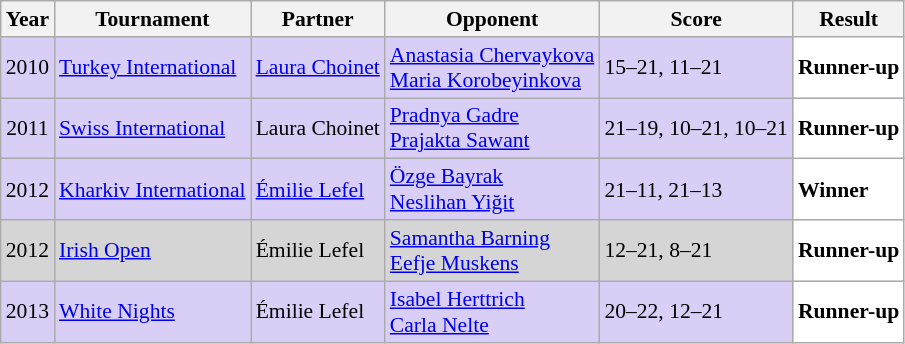<table class="sortable wikitable" style="font-size: 90%;">
<tr>
<th>Year</th>
<th>Tournament</th>
<th>Partner</th>
<th>Opponent</th>
<th>Score</th>
<th>Result</th>
</tr>
<tr style="background:#D8CEF6">
<td align="center">2010</td>
<td align="left"><a href='#'>Turkey International</a></td>
<td align="left"> <a href='#'>Laura Choinet</a></td>
<td align="left"> <a href='#'>Anastasia Chervaykova</a><br> <a href='#'>Maria Korobeyinkova</a></td>
<td align="left">15–21, 11–21</td>
<td style="text-align:left; background:white"> <strong>Runner-up</strong></td>
</tr>
<tr style="background:#D8CEF6">
<td align="center">2011</td>
<td align="left"><a href='#'>Swiss International</a></td>
<td align="left"> Laura Choinet</td>
<td align="left"> <a href='#'>Pradnya Gadre</a><br> <a href='#'>Prajakta Sawant</a></td>
<td align="left">21–19, 10–21, 10–21</td>
<td style="text-align:left; background:white"> <strong>Runner-up</strong></td>
</tr>
<tr style="background:#D8CEF6">
<td align="center">2012</td>
<td align="left"><a href='#'>Kharkiv International</a></td>
<td align="left"> <a href='#'>Émilie Lefel</a></td>
<td align="left"> <a href='#'>Özge Bayrak</a><br> <a href='#'>Neslihan Yiğit</a></td>
<td align="left">21–11, 21–13</td>
<td style="text-align:left; background:white"> <strong>Winner</strong></td>
</tr>
<tr style="background:#D5D5D5">
<td align="center">2012</td>
<td align="left"><a href='#'>Irish Open</a></td>
<td align="left"> Émilie Lefel</td>
<td align="left"> <a href='#'>Samantha Barning</a><br> <a href='#'>Eefje Muskens</a></td>
<td align="left">12–21, 8–21</td>
<td style="text-align:left; background:white"> <strong>Runner-up</strong></td>
</tr>
<tr style="background:#D8CEF6">
<td align="center">2013</td>
<td align="left"><a href='#'>White Nights</a></td>
<td align="left"> Émilie Lefel</td>
<td align="left"> <a href='#'>Isabel Herttrich</a><br> <a href='#'>Carla Nelte</a></td>
<td align="left">20–22, 12–21</td>
<td style="text-align:left; background:white"> <strong>Runner-up</strong></td>
</tr>
</table>
